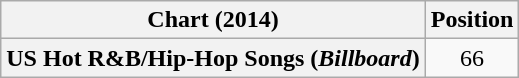<table class="wikitable plainrowheaders">
<tr>
<th scope="col">Chart (2014)</th>
<th scope="col">Position</th>
</tr>
<tr>
<th scope="row">US Hot R&B/Hip-Hop Songs (<em>Billboard</em>)</th>
<td align="center">66</td>
</tr>
</table>
